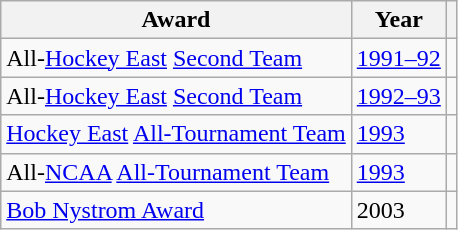<table class="wikitable">
<tr>
<th>Award</th>
<th>Year</th>
<th></th>
</tr>
<tr>
<td>All-<a href='#'>Hockey East</a> <a href='#'>Second Team</a></td>
<td><a href='#'>1991–92</a></td>
<td></td>
</tr>
<tr>
<td>All-<a href='#'>Hockey East</a> <a href='#'>Second Team</a></td>
<td><a href='#'>1992–93</a></td>
<td></td>
</tr>
<tr>
<td><a href='#'>Hockey East</a> <a href='#'>All-Tournament Team</a></td>
<td><a href='#'>1993</a></td>
<td></td>
</tr>
<tr>
<td>All-<a href='#'>NCAA</a> <a href='#'>All-Tournament Team</a></td>
<td><a href='#'>1993</a></td>
<td></td>
</tr>
<tr>
<td><a href='#'>Bob Nystrom Award</a></td>
<td>2003</td>
<td></td>
</tr>
</table>
